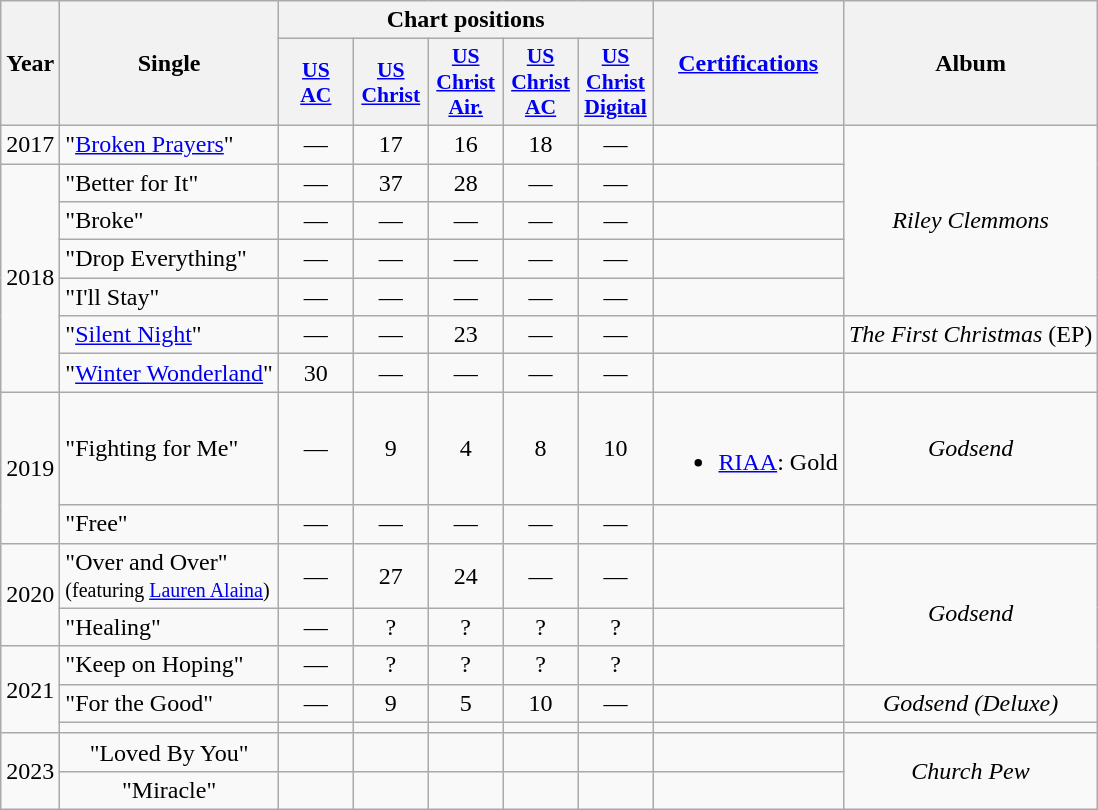<table class="wikitable" style="text-align:center;">
<tr>
<th rowspan="2">Year</th>
<th rowspan="2">Single</th>
<th colspan="5">Chart positions</th>
<th rowspan="2"><a href='#'>Certifications</a></th>
<th rowspan="2">Album</th>
</tr>
<tr>
<th scope="col" style="width:3em;font-size:90%;"><a href='#'>US<br>AC</a><br></th>
<th scope="col" style="width:3em;font-size:90%;"><a href='#'>US<br>Christ</a><br></th>
<th scope="col" style="width:3em;font-size:90%;"><a href='#'>US<br>Christ Air.</a><br></th>
<th scope="col" style="width:3em;font-size:90%;"><a href='#'>US<br>Christ AC</a><br></th>
<th scope="col" style="width:3em;font-size:90%;"><a href='#'>US<br>Christ<br>Digital</a><br></th>
</tr>
<tr>
<td>2017</td>
<td align="left">"<a href='#'>Broken Prayers</a>"</td>
<td>—</td>
<td>17</td>
<td>16</td>
<td>18</td>
<td>—</td>
<td></td>
<td rowspan="5"><em>Riley Clemmons</em></td>
</tr>
<tr>
<td rowspan="6">2018</td>
<td align="left">"Better for It"</td>
<td>—</td>
<td>37</td>
<td>28</td>
<td>—</td>
<td>—</td>
<td></td>
</tr>
<tr>
<td align="left">"Broke"</td>
<td>—</td>
<td>—</td>
<td>—</td>
<td>—</td>
<td>—</td>
<td></td>
</tr>
<tr>
<td align="left">"Drop Everything"</td>
<td>—</td>
<td>—</td>
<td>—</td>
<td>—</td>
<td>—</td>
<td></td>
</tr>
<tr>
<td align="left">"I'll Stay"</td>
<td>—</td>
<td>—</td>
<td>—</td>
<td>—</td>
<td>—</td>
<td></td>
</tr>
<tr>
<td align="left">"<a href='#'>Silent Night</a>"</td>
<td>—</td>
<td>—</td>
<td>23</td>
<td>—</td>
<td>—</td>
<td></td>
<td><em>The First Christmas</em> (EP)</td>
</tr>
<tr>
<td align="left">"<a href='#'>Winter Wonderland</a>"</td>
<td>30</td>
<td>—</td>
<td>—</td>
<td>—</td>
<td>—</td>
<td></td>
<td></td>
</tr>
<tr>
<td rowspan="2">2019</td>
<td align="left">"Fighting for Me"</td>
<td>—</td>
<td>9</td>
<td>4</td>
<td>8</td>
<td>10</td>
<td><br><ul><li><a href='#'>RIAA</a>: Gold</li></ul></td>
<td><em>Godsend</em></td>
</tr>
<tr>
<td align="left">"Free"</td>
<td>—</td>
<td>—</td>
<td>—</td>
<td>—</td>
<td>—</td>
<td></td>
<td></td>
</tr>
<tr>
<td rowspan="2">2020</td>
<td align="left">"Over and Over"<br><small>(featuring <a href='#'>Lauren Alaina</a>)</small></td>
<td>—</td>
<td>27</td>
<td>24</td>
<td>—</td>
<td>—</td>
<td></td>
<td rowspan="3"><em>Godsend</em></td>
</tr>
<tr>
<td align="left">"Healing"</td>
<td>—</td>
<td>?</td>
<td>?</td>
<td>?</td>
<td>?</td>
<td></td>
</tr>
<tr>
<td rowspan="3">2021</td>
<td align="left">"Keep on Hoping"</td>
<td>—</td>
<td>?</td>
<td>?</td>
<td>?</td>
<td>?</td>
<td></td>
</tr>
<tr>
<td align="left">"For the Good"</td>
<td>—</td>
<td>9</td>
<td>5</td>
<td>10</td>
<td>—</td>
<td></td>
<td><em>Godsend (Deluxe)</em></td>
</tr>
<tr>
<td></td>
<td></td>
<td></td>
<td></td>
<td></td>
<td></td>
<td></td>
<td></td>
</tr>
<tr>
<td rowspan="2">2023</td>
<td>"Loved By You"</td>
<td></td>
<td></td>
<td></td>
<td></td>
<td></td>
<td></td>
<td rowspan="2"><em>Church Pew</em></td>
</tr>
<tr>
<td>"Miracle"</td>
<td></td>
<td></td>
<td></td>
<td></td>
<td></td>
<td></td>
</tr>
</table>
